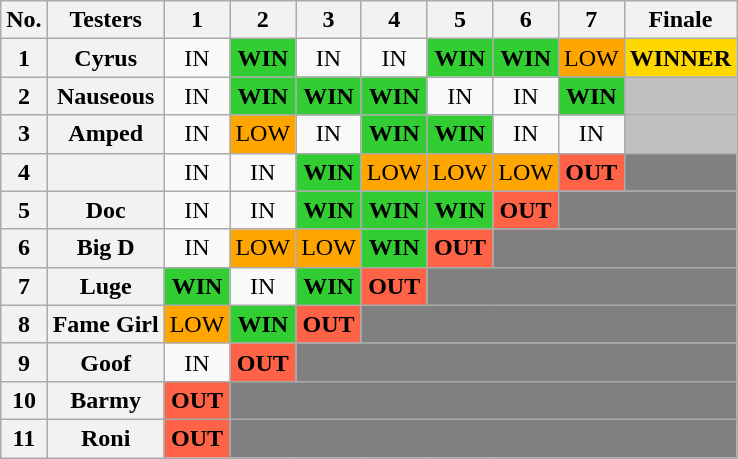<table class="wikitable" style="text-align:center" align="center">
<tr>
<th>No.</th>
<th>Testers</th>
<th>1</th>
<th>2</th>
<th>3</th>
<th>4</th>
<th>5</th>
<th>6</th>
<th>7</th>
<th>Finale</th>
</tr>
<tr>
<th>1</th>
<th>Cyrus</th>
<td>IN</td>
<td style="background:limegreen;"><strong>WIN</strong></td>
<td>IN</td>
<td>IN</td>
<td style="background:limegreen;"><strong>WIN</strong></td>
<td style="background:limegreen;"><strong>WIN</strong></td>
<td style="background:orange;">LOW</td>
<td style="background:gold;"><strong>WINNER</strong></td>
</tr>
<tr>
<th>2</th>
<th>Nauseous</th>
<td>IN</td>
<td style="background:limegreen;"><strong>WIN</strong></td>
<td style="background:limegreen;"><strong>WIN</strong></td>
<td style="background:limegreen;"><strong>WIN</strong></td>
<td>IN</td>
<td>IN</td>
<td style="background:limegreen;"><strong>WIN</strong></td>
<td style="background:silver;"><strong></strong></td>
</tr>
<tr>
<th>3</th>
<th>Amped</th>
<td>IN</td>
<td style="background:orange;">LOW</td>
<td>IN</td>
<td style="background:limegreen;"><strong>WIN</strong></td>
<td style="background:limegreen;"><strong>WIN</strong></td>
<td>IN</td>
<td>IN</td>
<td style="background:silver;"><strong></strong></td>
</tr>
<tr>
<th>4</th>
<th></th>
<td>IN</td>
<td>IN</td>
<td style="background:limegreen;"><strong>WIN</strong></td>
<td style="background:orange;">LOW</td>
<td style="background:orange;">LOW</td>
<td style="background:orange;">LOW</td>
<td style="background:tomato;"><strong>OUT</strong></td>
<td colspan="2" style="background:gray;"></td>
</tr>
<tr>
<th>5</th>
<th>Doc</th>
<td>IN</td>
<td>IN</td>
<td style="background:limegreen;"><strong>WIN</strong></td>
<td style="background:limegreen;"><strong>WIN</strong></td>
<td style="background:limegreen;"><strong>WIN</strong></td>
<td style="background:tomato;"><strong>OUT</strong></td>
<td colspan="3" style="background:gray;"></td>
</tr>
<tr>
<th>6</th>
<th>Big D</th>
<td>IN</td>
<td style="background:orange;">LOW</td>
<td style="background:orange;">LOW</td>
<td style="background:limegreen;"><strong>WIN</strong></td>
<td style="background:tomato;"><strong>OUT</strong></td>
<td colspan="4" style="background:gray;"></td>
</tr>
<tr>
<th>7</th>
<th>Luge</th>
<td style="background:limegreen;"><strong>WIN</strong></td>
<td>IN</td>
<td style="background:limegreen;"><strong>WIN</strong></td>
<td style="background:tomato;"><strong>OUT</strong></td>
<td colspan="5" style="background:gray;"></td>
</tr>
<tr>
<th>8</th>
<th>Fame Girl</th>
<td style="background:orange;">LOW</td>
<td style="background:limegreen;"><strong>WIN</strong></td>
<td style="background:tomato;"><strong>OUT</strong></td>
<td colspan="6" style="background:gray;"></td>
</tr>
<tr>
<th>9</th>
<th>Goof</th>
<td>IN</td>
<td style="background:tomato;"><strong>OUT</strong></td>
<td colspan="6" style="background:gray;"></td>
</tr>
<tr>
<th>10</th>
<th>Barmy</th>
<td style="background: tomato;"><strong>OUT</strong></td>
<td colspan="8" style="background:gray;"></td>
</tr>
<tr>
<th>11</th>
<th>Roni</th>
<td style="background: tomato;"><strong>OUT</strong></td>
<td colspan="8"  style="background:gray;"></td>
</tr>
</table>
